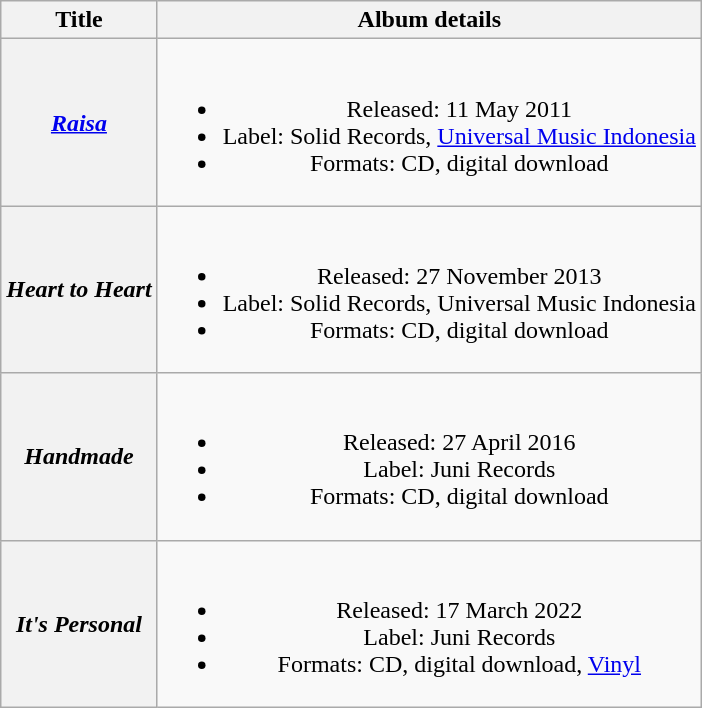<table class="wikitable plainrowheaders" style="text-align:center;">
<tr>
<th scope="col">Title</th>
<th scope="col">Album details</th>
</tr>
<tr>
<th scope="row"><em><a href='#'>Raisa</a></em></th>
<td><br><ul><li>Released: 11 May 2011</li><li>Label: Solid Records, <a href='#'>Universal Music Indonesia</a></li><li>Formats: CD, digital download</li></ul></td>
</tr>
<tr>
<th scope="row"><em>Heart to Heart</em></th>
<td><br><ul><li>Released: 27 November 2013</li><li>Label: Solid Records, Universal Music Indonesia</li><li>Formats: CD, digital download</li></ul></td>
</tr>
<tr>
<th scope="row"><em>Handmade</em></th>
<td><br><ul><li>Released: 27 April 2016</li><li>Label: Juni Records</li><li>Formats: CD, digital download</li></ul></td>
</tr>
<tr>
<th scope="row"><em>It's Personal</em></th>
<td><br><ul><li>Released: 17 March 2022</li><li>Label: Juni Records</li><li>Formats: CD, digital download, <a href='#'>Vinyl</a></li></ul></td>
</tr>
</table>
